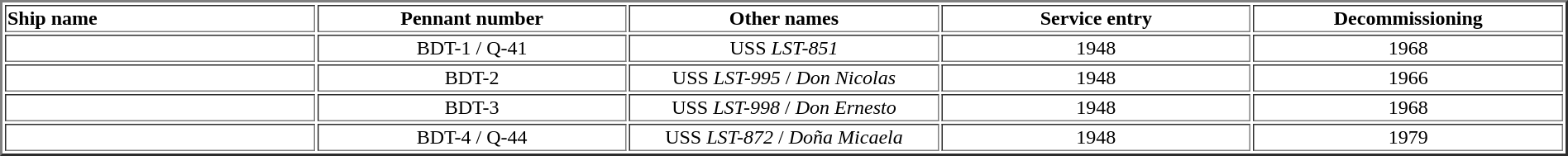<table width="100%" border="2">
<tr>
<th width="16%" align="left">Ship name</th>
<th width="16%" align="center">Pennant number</th>
<th width="16%" align="center">Other names</th>
<th width="16%" align="center">Service entry</th>
<th width="16%" align="center">Decommissioning</th>
</tr>
<tr>
<td align="center"></td>
<td align="center">BDT-1 / Q-41</td>
<td align="center">USS <em>LST-851</em></td>
<td align="center">1948</td>
<td align="center">1968</td>
</tr>
<tr>
<td align="center"></td>
<td align="center">BDT-2</td>
<td align="center">USS <em>LST-995</em> / <em>Don Nicolas</em></td>
<td align="center">1948</td>
<td align="center">1966</td>
</tr>
<tr>
<td align="center"></td>
<td align="center">BDT-3</td>
<td align="center">USS <em>LST-998</em> / <em>Don Ernesto</em></td>
<td align="center">1948</td>
<td align="center">1968</td>
</tr>
<tr>
<td align="center"></td>
<td align="center">BDT-4 / Q-44</td>
<td align="center">USS <em>LST-872</em> / <em>Doña Micaela</em></td>
<td align="center">1948</td>
<td align="center">1979</td>
</tr>
</table>
